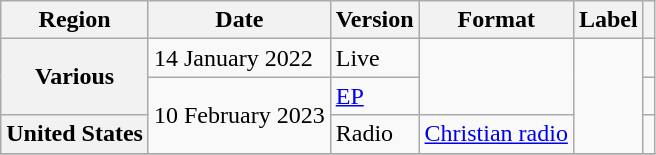<table class="wikitable plainrowheaders">
<tr>
<th scope="col">Region</th>
<th scope="col">Date</th>
<th scope="col">Version</th>
<th scope="col">Format</th>
<th scope="col">Label</th>
<th scope="col"></th>
</tr>
<tr>
<th scope="row" rowspan="2">Various</th>
<td>14 January 2022</td>
<td>Live</td>
<td rowspan="2"></td>
<td rowspan="3"></td>
<td></td>
</tr>
<tr>
<td rowspan="2">10 February 2023</td>
<td><a href='#'>EP</a></td>
<td></td>
</tr>
<tr>
<th scope="row">United States</th>
<td>Radio</td>
<td><a href='#'>Christian radio</a></td>
<td></td>
</tr>
<tr>
</tr>
</table>
